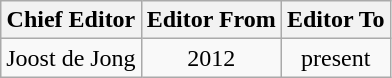<table class="wikitable sortable">
<tr>
<th>Chief Editor</th>
<th>Editor From</th>
<th>Editor To</th>
</tr>
<tr>
<td sortname>Joost de Jong</td>
<td align=center>2012</td>
<td align=center>present</td>
</tr>
</table>
